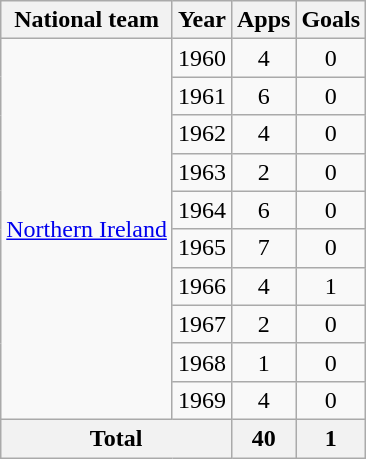<table class=wikitable style="text-align: center">
<tr>
<th>National team</th>
<th>Year</th>
<th>Apps</th>
<th>Goals</th>
</tr>
<tr>
<td rowspan=10><a href='#'>Northern Ireland</a></td>
<td>1960</td>
<td>4</td>
<td>0</td>
</tr>
<tr>
<td>1961</td>
<td>6</td>
<td>0</td>
</tr>
<tr>
<td>1962</td>
<td>4</td>
<td>0</td>
</tr>
<tr>
<td>1963</td>
<td>2</td>
<td>0</td>
</tr>
<tr>
<td>1964</td>
<td>6</td>
<td>0</td>
</tr>
<tr>
<td>1965</td>
<td>7</td>
<td>0</td>
</tr>
<tr>
<td>1966</td>
<td>4</td>
<td>1</td>
</tr>
<tr>
<td>1967</td>
<td>2</td>
<td>0</td>
</tr>
<tr>
<td>1968</td>
<td>1</td>
<td>0</td>
</tr>
<tr>
<td>1969</td>
<td>4</td>
<td>0</td>
</tr>
<tr>
<th colspan=2>Total</th>
<th>40</th>
<th>1</th>
</tr>
</table>
